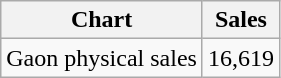<table class="wikitable">
<tr>
<th>Chart</th>
<th>Sales</th>
</tr>
<tr>
<td>Gaon physical sales</td>
<td align="center">16,619</td>
</tr>
</table>
